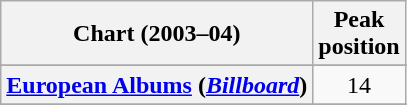<table class="wikitable sortable plainrowheaders" style="text-align:center">
<tr>
<th scope="col">Chart (2003–04)</th>
<th scope="col">Peak<br>position</th>
</tr>
<tr>
</tr>
<tr>
</tr>
<tr>
</tr>
<tr>
</tr>
<tr>
</tr>
<tr>
</tr>
<tr>
<th scope="row"><a href='#'>European Albums</a> (<em><a href='#'>Billboard</a></em>)</th>
<td>14</td>
</tr>
<tr>
</tr>
<tr>
</tr>
<tr>
</tr>
<tr>
</tr>
<tr>
</tr>
<tr>
</tr>
<tr>
</tr>
<tr>
</tr>
<tr>
</tr>
<tr>
</tr>
<tr>
</tr>
<tr>
</tr>
<tr>
</tr>
<tr>
</tr>
</table>
